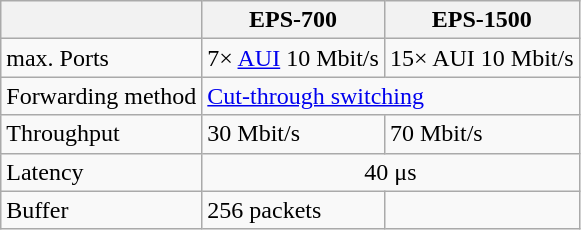<table class="wikitable">
<tr>
<th></th>
<th>EPS-700</th>
<th>EPS-1500</th>
</tr>
<tr>
<td>max. Ports</td>
<td>7× <a href='#'>AUI</a> 10 Mbit/s</td>
<td>15× AUI 10 Mbit/s</td>
</tr>
<tr>
<td>Forwarding method</td>
<td colspan=2><a href='#'>Cut-through switching</a></td>
</tr>
<tr>
<td>Throughput</td>
<td>30 Mbit/s</td>
<td>70 Mbit/s</td>
</tr>
<tr>
<td>Latency</td>
<td colspan=2 align="center">40 μs</td>
</tr>
<tr>
<td>Buffer</td>
<td>256 packets</td>
<td></td>
</tr>
</table>
